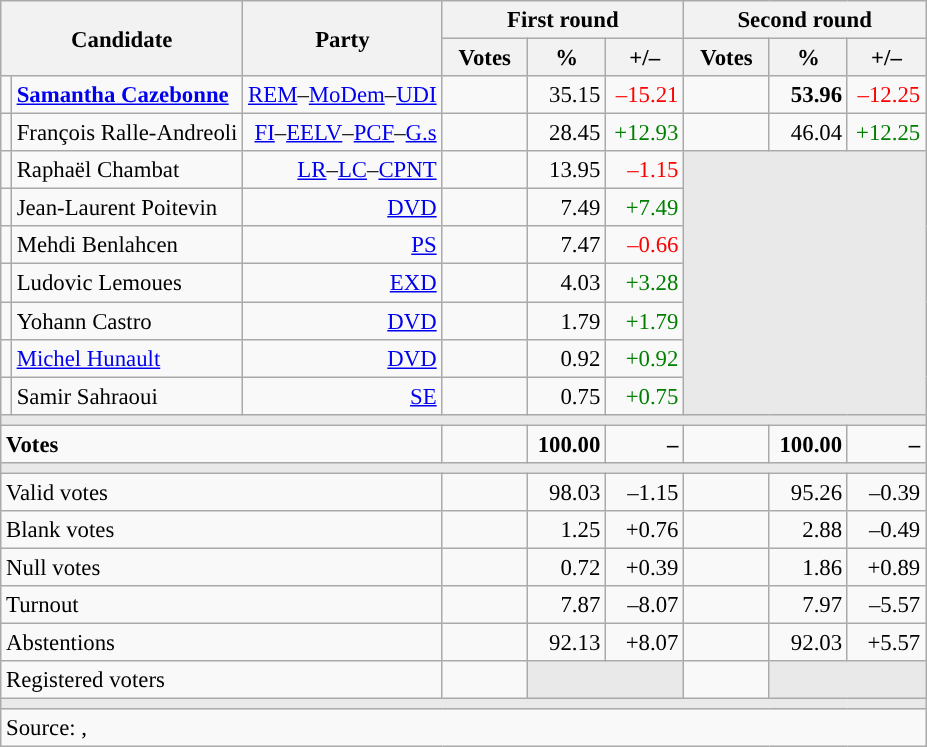<table class="wikitable" style="text-align:right;font-size:95%;">
<tr>
<th rowspan="2" colspan="2">Candidate</th>
<th rowspan="2">Party</th>
<th colspan="3">First round</th>
<th colspan="3">Second round</th>
</tr>
<tr>
<th style="width:50px;">Votes</th>
<th style="width:45px;">%</th>
<th style="width:45px;">+/–</th>
<th style="width:50px;">Votes</th>
<th style="width:45px;">%</th>
<th style="width:45px;">+/–</th>
</tr>
<tr>
<td style="color:inherit;background:"></td>
<td style="text-align:left;"><strong><a href='#'>Samantha Cazebonne</a></strong></td>
<td><a href='#'>REM</a>–<a href='#'>MoDem</a>–<a href='#'>UDI</a></td>
<td></td>
<td>35.15</td>
<td style="color:red;">–15.21</td>
<td><strong></strong></td>
<td><strong>53.96</strong></td>
<td style="color:red;">–12.25</td>
</tr>
<tr>
<td style="color:inherit;background:"></td>
<td style="text-align:left;">François Ralle-Andreoli</td>
<td><a href='#'>FI</a>–<a href='#'>EELV</a>–<a href='#'>PCF</a>–<a href='#'>G.s</a></td>
<td></td>
<td>28.45</td>
<td style="color:green;">+12.93</td>
<td></td>
<td>46.04</td>
<td style="color:green;">+12.25</td>
</tr>
<tr>
<td style="color:inherit;background:"></td>
<td style="text-align:left;">Raphaël Chambat</td>
<td><a href='#'>LR</a>–<a href='#'>LC</a>–<a href='#'>CPNT</a></td>
<td></td>
<td>13.95</td>
<td style="color:red;">–1.15</td>
<td colspan="3" rowspan="7" style="background:#E9E9E9;"></td>
</tr>
<tr>
<td style="color:inherit;background:"></td>
<td style="text-align:left;">Jean-Laurent Poitevin</td>
<td><a href='#'>DVD</a></td>
<td></td>
<td>7.49</td>
<td style="color:green;">+7.49</td>
</tr>
<tr>
<td style="color:inherit;background:"></td>
<td style="text-align:left;">Mehdi Benlahcen</td>
<td><a href='#'>PS</a></td>
<td></td>
<td>7.47</td>
<td style="color:red;">–0.66</td>
</tr>
<tr>
<td style="color:inherit;background:"></td>
<td style="text-align:left;">Ludovic Lemoues</td>
<td><a href='#'>EXD</a></td>
<td></td>
<td>4.03</td>
<td style="color:green;">+3.28</td>
</tr>
<tr>
<td style="color:inherit;background:"></td>
<td style="text-align:left;">Yohann Castro</td>
<td><a href='#'>DVD</a></td>
<td></td>
<td>1.79</td>
<td style="color:green;">+1.79</td>
</tr>
<tr>
<td style="color:inherit;background:"></td>
<td style="text-align:left;"><a href='#'>Michel Hunault</a></td>
<td><a href='#'>DVD</a></td>
<td></td>
<td>0.92</td>
<td style="color:green;">+0.92</td>
</tr>
<tr>
<td style="color:inherit;background:"></td>
<td style="text-align:left;">Samir Sahraoui</td>
<td><a href='#'>SE</a></td>
<td></td>
<td>0.75</td>
<td style="color:green;">+0.75</td>
</tr>
<tr>
<td colspan="9" style="background:#E9E9E9;"></td>
</tr>
<tr style="font-weight:bold;">
<td colspan="3" style="text-align:left;">Votes</td>
<td></td>
<td>100.00</td>
<td>–</td>
<td></td>
<td>100.00</td>
<td>–</td>
</tr>
<tr>
<td colspan="9" style="background:#E9E9E9;"></td>
</tr>
<tr>
<td colspan="3" style="text-align:left;">Valid votes</td>
<td></td>
<td>98.03</td>
<td>–1.15</td>
<td></td>
<td>95.26</td>
<td>–0.39</td>
</tr>
<tr>
<td colspan="3" style="text-align:left;">Blank votes</td>
<td></td>
<td>1.25</td>
<td>+0.76</td>
<td></td>
<td>2.88</td>
<td>–0.49</td>
</tr>
<tr>
<td colspan="3" style="text-align:left;">Null votes</td>
<td></td>
<td>0.72</td>
<td>+0.39</td>
<td></td>
<td>1.86</td>
<td>+0.89</td>
</tr>
<tr>
<td colspan="3" style="text-align:left;">Turnout</td>
<td></td>
<td>7.87</td>
<td>–8.07</td>
<td></td>
<td>7.97</td>
<td>–5.57</td>
</tr>
<tr>
<td colspan="3" style="text-align:left;">Abstentions</td>
<td></td>
<td>92.13</td>
<td>+8.07</td>
<td></td>
<td>92.03</td>
<td>+5.57</td>
</tr>
<tr>
<td colspan="3" style="text-align:left;">Registered voters</td>
<td></td>
<td colspan="2" style="background:#E9E9E9;"></td>
<td></td>
<td colspan="2" style="background:#E9E9E9;"></td>
</tr>
<tr>
<td colspan="9" style="background:#E9E9E9;"></td>
</tr>
<tr>
<td colspan="9" style="text-align:left;">Source: , </td>
</tr>
</table>
